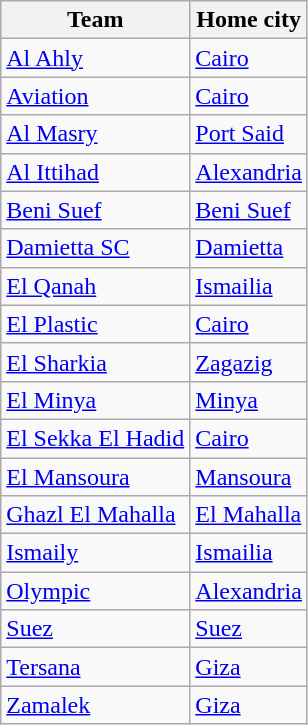<table class="wikitable sortable" style="text-align: left;">
<tr>
<th>Team</th>
<th>Home city</th>
</tr>
<tr>
<td><a href='#'>Al Ahly</a></td>
<td><a href='#'>Cairo</a></td>
</tr>
<tr>
<td><a href='#'>Aviation</a></td>
<td><a href='#'>Cairo</a></td>
</tr>
<tr>
<td><a href='#'>Al Masry</a></td>
<td><a href='#'>Port Said</a></td>
</tr>
<tr>
<td><a href='#'>Al Ittihad</a></td>
<td><a href='#'>Alexandria</a></td>
</tr>
<tr>
<td><a href='#'>Beni Suef</a></td>
<td><a href='#'>Beni Suef</a></td>
</tr>
<tr>
<td><a href='#'>Damietta SC</a></td>
<td><a href='#'>Damietta</a></td>
</tr>
<tr>
<td><a href='#'>El Qanah</a></td>
<td><a href='#'>Ismailia</a></td>
</tr>
<tr>
<td><a href='#'>El Plastic</a></td>
<td><a href='#'>Cairo</a></td>
</tr>
<tr>
<td><a href='#'>El Sharkia</a></td>
<td><a href='#'>Zagazig</a></td>
</tr>
<tr>
<td><a href='#'>El Minya</a></td>
<td><a href='#'>Minya</a></td>
</tr>
<tr>
<td><a href='#'>El Sekka El Hadid</a></td>
<td><a href='#'>Cairo</a></td>
</tr>
<tr>
<td><a href='#'>El Mansoura</a></td>
<td><a href='#'>Mansoura</a></td>
</tr>
<tr>
<td><a href='#'>Ghazl El Mahalla</a></td>
<td><a href='#'>El Mahalla</a></td>
</tr>
<tr>
<td><a href='#'>Ismaily</a></td>
<td><a href='#'>Ismailia</a></td>
</tr>
<tr>
<td><a href='#'>Olympic</a></td>
<td><a href='#'>Alexandria</a></td>
</tr>
<tr>
<td><a href='#'>Suez</a></td>
<td><a href='#'>Suez</a></td>
</tr>
<tr>
<td><a href='#'>Tersana</a></td>
<td><a href='#'>Giza</a></td>
</tr>
<tr>
<td><a href='#'>Zamalek</a></td>
<td><a href='#'>Giza</a></td>
</tr>
</table>
